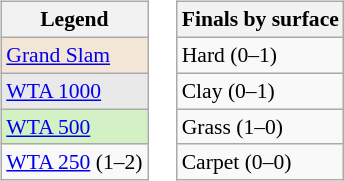<table>
<tr valign=top>
<td><br><table class=wikitable style="font-size:90%;">
<tr>
<th>Legend</th>
</tr>
<tr style="background:#f3e6d7;">
<td><a href='#'>Grand Slam</a></td>
</tr>
<tr style="background:#e9e9e9;">
<td><a href='#'>WTA 1000</a></td>
</tr>
<tr style="background:#d4f1c5;">
<td><a href='#'>WTA 500</a></td>
</tr>
<tr>
<td><a href='#'>WTA 250</a> (1–2)</td>
</tr>
</table>
</td>
<td><br><table class=wikitable style="font-size:90%;">
<tr>
<th>Finals by surface</th>
</tr>
<tr>
<td>Hard (0–1)</td>
</tr>
<tr>
<td>Clay (0–1)</td>
</tr>
<tr>
<td>Grass (1–0)</td>
</tr>
<tr>
<td>Carpet (0–0)</td>
</tr>
</table>
</td>
</tr>
</table>
